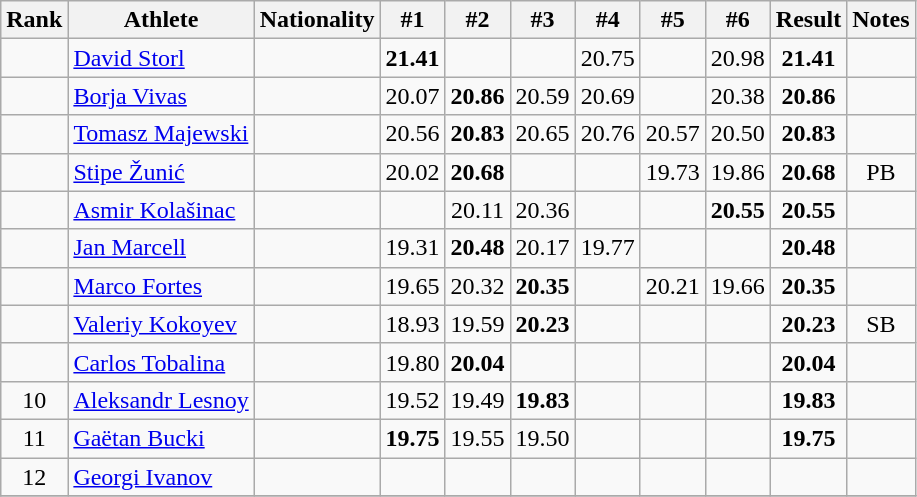<table class="wikitable sortable" style="text-align:center">
<tr>
<th>Rank</th>
<th>Athlete</th>
<th>Nationality</th>
<th>#1</th>
<th>#2</th>
<th>#3</th>
<th>#4</th>
<th>#5</th>
<th>#6</th>
<th>Result</th>
<th>Notes</th>
</tr>
<tr>
<td></td>
<td align="left"><a href='#'>David Storl</a></td>
<td align=left></td>
<td><strong>21.41</strong></td>
<td></td>
<td></td>
<td>20.75</td>
<td></td>
<td>20.98</td>
<td><strong>21.41</strong></td>
<td></td>
</tr>
<tr>
<td></td>
<td align="left"><a href='#'>Borja Vivas</a></td>
<td align=left></td>
<td>20.07</td>
<td><strong>20.86</strong></td>
<td>20.59</td>
<td>20.69</td>
<td></td>
<td>20.38</td>
<td><strong>20.86</strong></td>
<td></td>
</tr>
<tr>
<td></td>
<td align="left"><a href='#'>Tomasz Majewski</a></td>
<td align=left></td>
<td>20.56</td>
<td><strong>20.83</strong></td>
<td>20.65</td>
<td>20.76</td>
<td>20.57</td>
<td>20.50</td>
<td><strong>20.83</strong></td>
<td></td>
</tr>
<tr>
<td></td>
<td align="left"><a href='#'>Stipe Žunić</a></td>
<td align=left></td>
<td>20.02</td>
<td><strong>20.68</strong></td>
<td></td>
<td></td>
<td>19.73</td>
<td>19.86</td>
<td><strong>20.68</strong></td>
<td>PB</td>
</tr>
<tr>
<td></td>
<td align="left"><a href='#'>Asmir Kolašinac</a></td>
<td align=left></td>
<td></td>
<td>20.11</td>
<td>20.36</td>
<td></td>
<td></td>
<td><strong>20.55</strong></td>
<td><strong>20.55</strong></td>
<td></td>
</tr>
<tr>
<td></td>
<td align="left"><a href='#'>Jan Marcell</a></td>
<td align=left></td>
<td>19.31</td>
<td><strong>20.48</strong></td>
<td>20.17</td>
<td>19.77</td>
<td></td>
<td></td>
<td><strong>20.48</strong></td>
<td></td>
</tr>
<tr>
<td></td>
<td align="left"><a href='#'>Marco Fortes</a></td>
<td align=left></td>
<td>19.65</td>
<td>20.32</td>
<td><strong>20.35</strong></td>
<td></td>
<td>20.21</td>
<td>19.66</td>
<td><strong>20.35</strong></td>
<td></td>
</tr>
<tr>
<td></td>
<td align="left"><a href='#'>Valeriy Kokoyev</a></td>
<td align=left></td>
<td>18.93</td>
<td>19.59</td>
<td><strong>20.23</strong></td>
<td></td>
<td></td>
<td></td>
<td><strong>20.23</strong></td>
<td>SB</td>
</tr>
<tr>
<td></td>
<td align="left"><a href='#'>Carlos Tobalina</a></td>
<td align=left></td>
<td>19.80</td>
<td><strong>20.04</strong></td>
<td></td>
<td></td>
<td></td>
<td></td>
<td><strong>20.04</strong></td>
<td></td>
</tr>
<tr>
<td>10</td>
<td align="left"><a href='#'>Aleksandr Lesnoy</a></td>
<td align=left></td>
<td>19.52</td>
<td>19.49</td>
<td><strong>19.83</strong></td>
<td></td>
<td></td>
<td></td>
<td><strong>19.83</strong></td>
<td></td>
</tr>
<tr>
<td>11</td>
<td align="left"><a href='#'>Gaëtan Bucki</a></td>
<td align=left></td>
<td><strong>19.75</strong></td>
<td>19.55</td>
<td>19.50</td>
<td></td>
<td></td>
<td></td>
<td><strong>19.75</strong></td>
<td></td>
</tr>
<tr>
<td>12</td>
<td align="left"><a href='#'>Georgi Ivanov</a></td>
<td align=left></td>
<td></td>
<td></td>
<td></td>
<td></td>
<td></td>
<td></td>
<td><strong></strong></td>
<td></td>
</tr>
<tr>
</tr>
</table>
